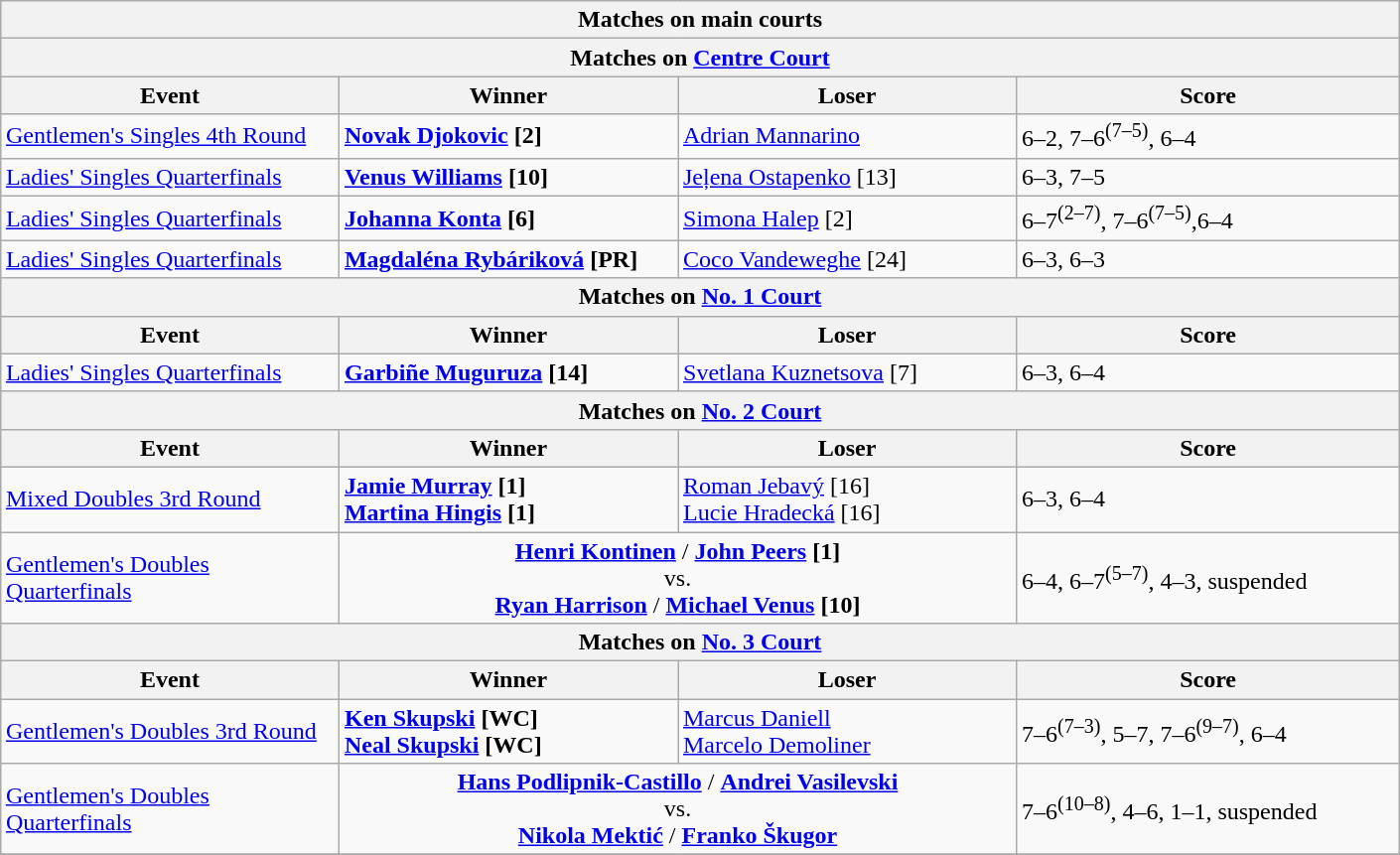<table class="wikitable collapsible uncollapsed" style="margin:auto;">
<tr>
<th colspan="4" style="white-space:nowrap;">Matches on main courts</th>
</tr>
<tr>
<th colspan="4">Matches on <a href='#'>Centre Court</a></th>
</tr>
<tr>
<th width=220>Event</th>
<th width=220>Winner</th>
<th width=220>Loser</th>
<th width=250>Score</th>
</tr>
<tr>
<td><a href='#'>Gentlemen's Singles 4th Round</a></td>
<td> <strong><a href='#'>Novak Djokovic</a> [2]</strong></td>
<td> <a href='#'>Adrian Mannarino</a></td>
<td>6–2, 7–6<sup>(7–5)</sup>, 6–4</td>
</tr>
<tr>
<td><a href='#'>Ladies' Singles Quarterfinals</a></td>
<td> <strong><a href='#'>Venus Williams</a> [10]</strong></td>
<td> <a href='#'>Jeļena Ostapenko</a> [13]</td>
<td>6–3, 7–5</td>
</tr>
<tr>
<td><a href='#'>Ladies' Singles Quarterfinals</a></td>
<td> <strong><a href='#'>Johanna Konta</a> [6]</strong></td>
<td> <a href='#'>Simona Halep</a> [2]</td>
<td>6–7<sup>(2–7)</sup>, 7–6<sup>(7–5)</sup>,6–4</td>
</tr>
<tr>
<td><a href='#'>Ladies' Singles Quarterfinals</a></td>
<td> <strong><a href='#'>Magdaléna Rybáriková</a> [PR]</strong></td>
<td> <a href='#'>Coco Vandeweghe</a> [24]</td>
<td>6–3, 6–3</td>
</tr>
<tr>
<th colspan="4">Matches on <a href='#'>No. 1 Court</a></th>
</tr>
<tr>
<th width=220>Event</th>
<th width=220>Winner</th>
<th width=220>Loser</th>
<th width=250>Score</th>
</tr>
<tr>
<td><a href='#'>Ladies' Singles Quarterfinals</a></td>
<td> <strong><a href='#'>Garbiñe Muguruza</a> [14]</strong></td>
<td> <a href='#'>Svetlana Kuznetsova</a> [7]</td>
<td>6–3, 6–4</td>
</tr>
<tr>
<th colspan="4">Matches on <a href='#'>No. 2 Court</a></th>
</tr>
<tr>
<th width=220>Event</th>
<th width=220>Winner</th>
<th width=220>Loser</th>
<th width=250>Score</th>
</tr>
<tr>
<td><a href='#'>Mixed Doubles 3rd Round</a></td>
<td> <strong><a href='#'>Jamie Murray</a> [1]</strong> <br>  <strong><a href='#'>Martina Hingis</a> [1]</strong></td>
<td> <a href='#'>Roman Jebavý</a> [16] <br>  <a href='#'>Lucie Hradecká</a> [16]</td>
<td>6–3, 6–4</td>
</tr>
<tr>
<td><a href='#'>Gentlemen's Doubles Quarterfinals</a></td>
<td align="center" colspan="2"> <strong><a href='#'>Henri Kontinen</a></strong> /  <strong><a href='#'>John Peers</a> [1]</strong><br>vs.<br> <strong><a href='#'>Ryan Harrison</a></strong> /  <strong><a href='#'>Michael Venus</a> [10]</strong></td>
<td>6–4, 6–7<sup>(5–7)</sup>, 4–3, suspended</td>
</tr>
<tr>
<th colspan="4">Matches on <a href='#'>No. 3 Court</a></th>
</tr>
<tr>
<th width=220>Event</th>
<th width=220>Winner</th>
<th width=220>Loser</th>
<th width=250>Score</th>
</tr>
<tr>
<td><a href='#'>Gentlemen's Doubles 3rd Round</a></td>
<td> <strong><a href='#'>Ken Skupski</a> [WC]</strong> <br>  <strong><a href='#'>Neal Skupski</a> [WC]</strong></td>
<td> <a href='#'>Marcus Daniell</a> <br>  <a href='#'>Marcelo Demoliner</a></td>
<td>7–6<sup>(7–3)</sup>, 5–7, 7–6<sup>(9–7)</sup>, 6–4</td>
</tr>
<tr>
<td><a href='#'>Gentlemen's Doubles Quarterfinals</a></td>
<td align="center" colspan="2"> <strong><a href='#'>Hans Podlipnik-Castillo</a></strong> /  <strong><a href='#'>Andrei Vasilevski</a></strong><br>vs.<br> <strong><a href='#'>Nikola Mektić</a></strong> /  <strong><a href='#'>Franko Škugor</a></strong></td>
<td>7–6<sup>(10–8)</sup>, 4–6, 1–1, suspended</td>
</tr>
<tr>
</tr>
</table>
